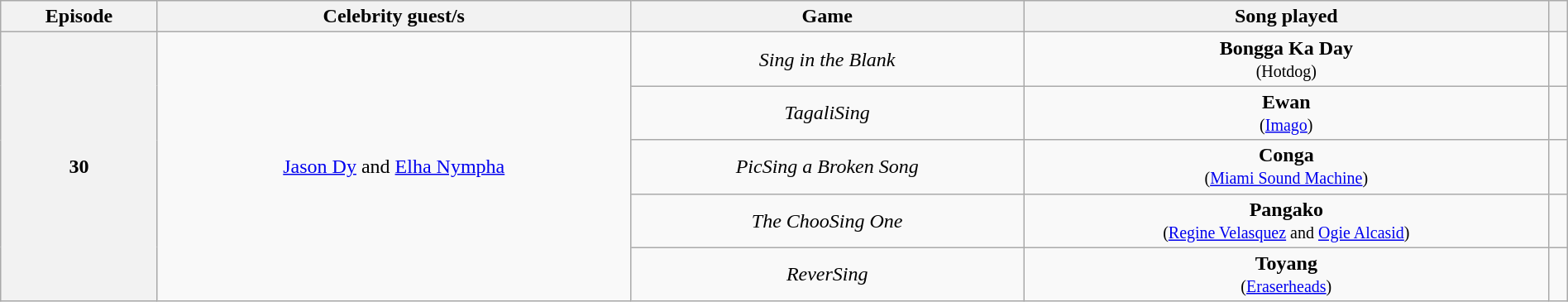<table class="wikitable plainrowheaders collapsible" style="text-align:center;" font-size:80%;" width="100%">
<tr>
<th>Episode</th>
<th>Celebrity guest/s</th>
<th>Game</th>
<th>Song played</th>
<th></th>
</tr>
<tr>
<th rowspan="5">30</th>
<td rowspan="5"><a href='#'>Jason Dy</a> and <a href='#'>Elha Nympha</a></td>
<td><em>Sing in the Blank</em></td>
<td><strong>Bongga Ka Day</strong><br><small>(Hotdog)</small></td>
<td></td>
</tr>
<tr>
<td><em>TagaliSing</em></td>
<td><strong>Ewan</strong><br><small>(<a href='#'>Imago</a>)</small></td>
<td></td>
</tr>
<tr>
<td><em>PicSing a Broken Song</em></td>
<td><strong>Conga</strong><br><small>(<a href='#'>Miami Sound Machine</a>)</small></td>
<td></td>
</tr>
<tr>
<td><em>The ChooSing One</em></td>
<td><strong>Pangako</strong><br><small>(<a href='#'>Regine Velasquez</a> and <a href='#'>Ogie Alcasid</a>)</small></td>
<td></td>
</tr>
<tr>
<td><em>ReverSing</em></td>
<td><strong>Toyang</strong><br><small>(<a href='#'>Eraserheads</a>)</small></td>
<td></td>
</tr>
</table>
